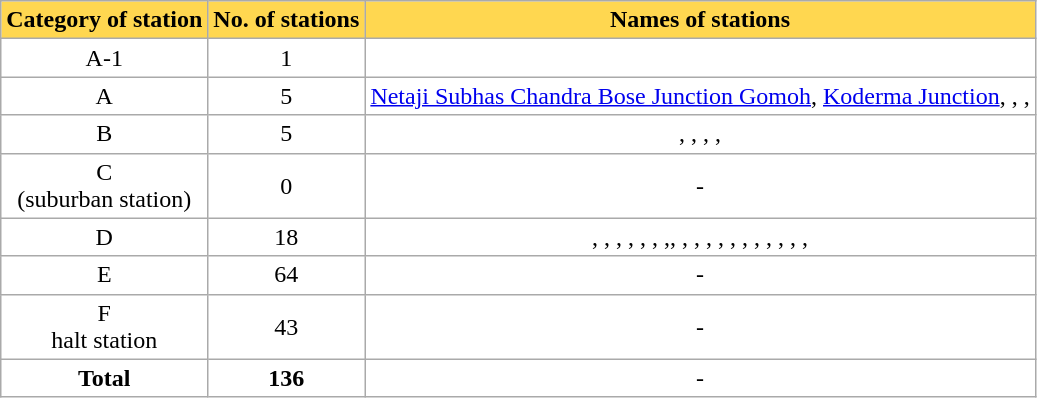<table class="wikitable sortable" style="background:#fff;">
<tr>
<th style="background:#ffd750;" !>Category of station</th>
<th style="background:#ffd750;" !>No. of stations</th>
<th style="background:#ffd750;" !>Names of stations</th>
</tr>
<tr>
<td style="text-align:center;">A-1</td>
<td style="text-align:center;">1</td>
<td style="text-align:center;"></td>
</tr>
<tr>
<td style="text-align:center;">A</td>
<td style="text-align:center;">5</td>
<td style="text-align:center;"><a href='#'>Netaji Subhas Chandra Bose Junction Gomoh</a>, <a href='#'>Koderma Junction</a>, , , </td>
</tr>
<tr>
<td style="text-align:center;">B</td>
<td style="text-align:center;">5</td>
<td style="text-align:center;">, , , , </td>
</tr>
<tr>
<td style="text-align:center;">C<br>(suburban station)</td>
<td style="text-align:center;">0</td>
<td style="text-align:center;">-</td>
</tr>
<tr>
<td style="text-align:center;">D</td>
<td style="text-align:center;">18</td>
<td style="text-align:center;">, , , , , , ,, , , , , , , , , , , , </td>
</tr>
<tr>
<td style="text-align:center;">E</td>
<td style="text-align:center;">64</td>
<td style="text-align:center;">-</td>
</tr>
<tr>
<td style="text-align:center;">F<br>halt station</td>
<td style="text-align:center;">43</td>
<td style="text-align:center;">-</td>
</tr>
<tr>
<td style="text-align:center;"><strong>Total</strong></td>
<td style="text-align:center;"><strong>136</strong></td>
<td style="text-align:center;">-</td>
</tr>
</table>
